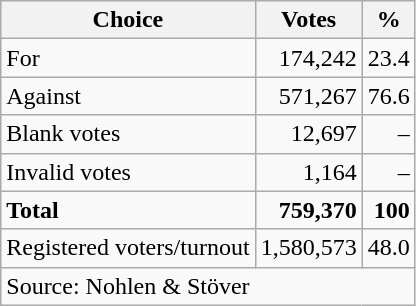<table class=wikitable style=text-align:right>
<tr>
<th>Choice</th>
<th>Votes</th>
<th>%</th>
</tr>
<tr>
<td align=left>For</td>
<td>174,242</td>
<td>23.4</td>
</tr>
<tr>
<td align=left>Against</td>
<td>571,267</td>
<td>76.6</td>
</tr>
<tr>
<td align=left>Blank votes</td>
<td>12,697</td>
<td>–</td>
</tr>
<tr>
<td align=left>Invalid votes</td>
<td>1,164</td>
<td>–</td>
</tr>
<tr>
<td align=left><strong>Total</strong></td>
<td><strong>759,370</strong></td>
<td><strong>100</strong></td>
</tr>
<tr>
<td align=left>Registered voters/turnout</td>
<td>1,580,573</td>
<td>48.0</td>
</tr>
<tr>
<td align=left colspan=3>Source: Nohlen & Stöver</td>
</tr>
</table>
